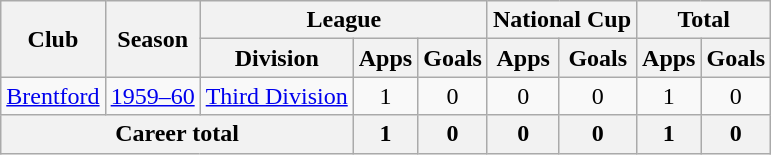<table class="wikitable" style="text-align: center;">
<tr>
<th rowspan="2">Club</th>
<th rowspan="2">Season</th>
<th colspan="3">League</th>
<th colspan="2">National Cup</th>
<th colspan="2">Total</th>
</tr>
<tr>
<th>Division</th>
<th>Apps</th>
<th>Goals</th>
<th>Apps</th>
<th>Goals</th>
<th>Apps</th>
<th>Goals</th>
</tr>
<tr>
<td><a href='#'>Brentford</a></td>
<td><a href='#'>1959–60</a></td>
<td><a href='#'>Third Division</a></td>
<td>1</td>
<td>0</td>
<td>0</td>
<td>0</td>
<td>1</td>
<td>0</td>
</tr>
<tr>
<th colspan="3">Career total</th>
<th>1</th>
<th>0</th>
<th>0</th>
<th>0</th>
<th>1</th>
<th>0</th>
</tr>
</table>
